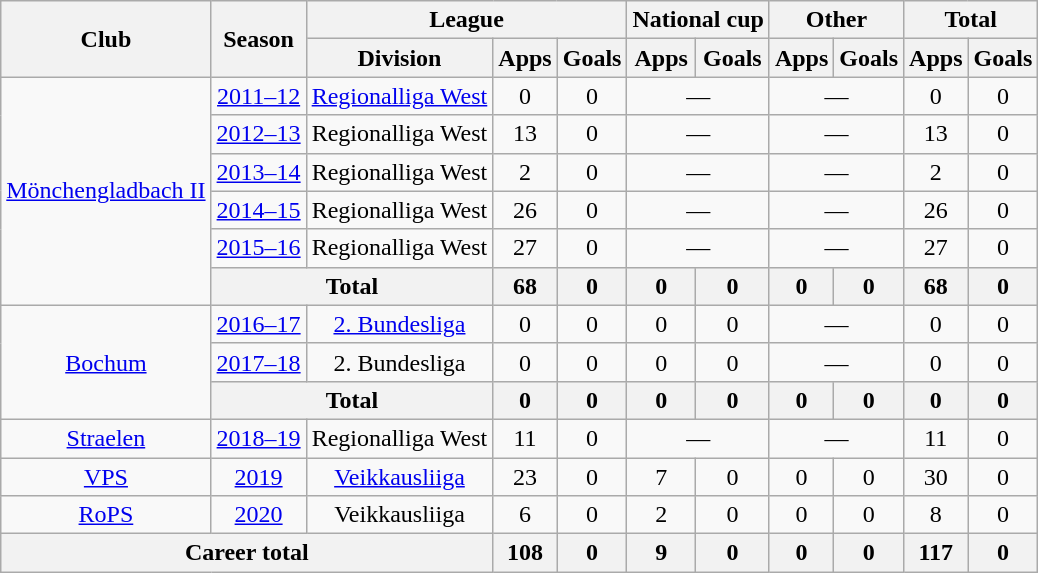<table class="wikitable" style="text-align: center;">
<tr>
<th rowspan="2">Club</th>
<th rowspan="2">Season</th>
<th colspan="3">League</th>
<th colspan="2">National cup</th>
<th colspan="2">Other</th>
<th colspan="2">Total</th>
</tr>
<tr>
<th>Division</th>
<th>Apps</th>
<th>Goals</th>
<th>Apps</th>
<th>Goals</th>
<th>Apps</th>
<th>Goals</th>
<th>Apps</th>
<th>Goals</th>
</tr>
<tr>
<td rowspan="6"><a href='#'>Mönchengladbach II</a></td>
<td><a href='#'>2011–12</a></td>
<td><a href='#'>Regionalliga West</a></td>
<td>0</td>
<td>0</td>
<td colspan="2">—</td>
<td colspan="2">—</td>
<td>0</td>
<td>0</td>
</tr>
<tr>
<td><a href='#'>2012–13</a></td>
<td>Regionalliga West</td>
<td>13</td>
<td>0</td>
<td colspan="2">—</td>
<td colspan="2">—</td>
<td>13</td>
<td>0</td>
</tr>
<tr>
<td><a href='#'>2013–14</a></td>
<td>Regionalliga West</td>
<td>2</td>
<td>0</td>
<td colspan="2">—</td>
<td colspan="2">—</td>
<td>2</td>
<td>0</td>
</tr>
<tr>
<td><a href='#'>2014–15</a></td>
<td>Regionalliga West</td>
<td>26</td>
<td>0</td>
<td colspan="2">—</td>
<td colspan="2">—</td>
<td>26</td>
<td>0</td>
</tr>
<tr>
<td><a href='#'>2015–16</a></td>
<td>Regionalliga West</td>
<td>27</td>
<td>0</td>
<td colspan="2">—</td>
<td colspan="2">—</td>
<td>27</td>
<td>0</td>
</tr>
<tr>
<th colspan="2">Total</th>
<th>68</th>
<th>0</th>
<th>0</th>
<th>0</th>
<th>0</th>
<th>0</th>
<th>68</th>
<th>0</th>
</tr>
<tr>
<td rowspan="3"><a href='#'>Bochum</a></td>
<td><a href='#'>2016–17</a></td>
<td><a href='#'>2. Bundesliga</a></td>
<td>0</td>
<td>0</td>
<td>0</td>
<td>0</td>
<td colspan="2">—</td>
<td>0</td>
<td>0</td>
</tr>
<tr>
<td><a href='#'>2017–18</a></td>
<td>2. Bundesliga</td>
<td>0</td>
<td>0</td>
<td>0</td>
<td>0</td>
<td colspan="2">—</td>
<td>0</td>
<td>0</td>
</tr>
<tr>
<th colspan="2">Total</th>
<th>0</th>
<th>0</th>
<th>0</th>
<th>0</th>
<th>0</th>
<th>0</th>
<th>0</th>
<th>0</th>
</tr>
<tr>
<td><a href='#'>Straelen</a></td>
<td><a href='#'>2018–19</a></td>
<td>Regionalliga West</td>
<td>11</td>
<td>0</td>
<td colspan="2">—</td>
<td colspan="2">—</td>
<td>11</td>
<td>0</td>
</tr>
<tr>
<td><a href='#'>VPS</a></td>
<td><a href='#'>2019</a></td>
<td><a href='#'>Veikkausliiga</a></td>
<td>23</td>
<td>0</td>
<td>7</td>
<td>0</td>
<td>0</td>
<td>0</td>
<td>30</td>
<td>0</td>
</tr>
<tr>
<td><a href='#'>RoPS</a></td>
<td><a href='#'>2020</a></td>
<td>Veikkausliiga</td>
<td>6</td>
<td>0</td>
<td>2</td>
<td>0</td>
<td>0</td>
<td>0</td>
<td>8</td>
<td>0</td>
</tr>
<tr>
<th colspan="3">Career total</th>
<th>108</th>
<th>0</th>
<th>9</th>
<th>0</th>
<th>0</th>
<th>0</th>
<th>117</th>
<th>0</th>
</tr>
</table>
